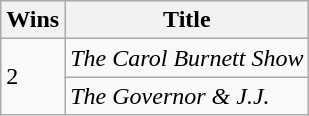<table class="wikitable">
<tr>
<th>Wins</th>
<th>Title</th>
</tr>
<tr>
<td rowspan="2">2</td>
<td><em>The Carol Burnett Show</em></td>
</tr>
<tr>
<td><em>The Governor & J.J.</em></td>
</tr>
</table>
